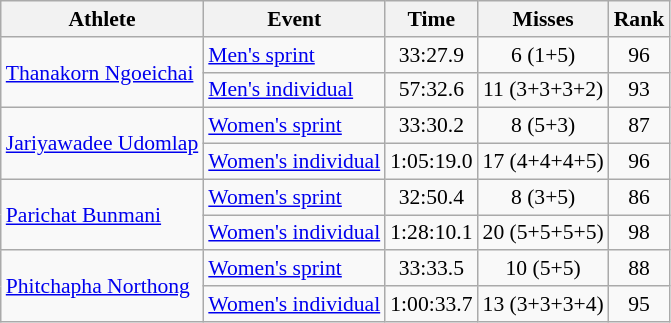<table class="wikitable" style="font-size:90%">
<tr>
<th>Athlete</th>
<th>Event</th>
<th>Time</th>
<th>Misses</th>
<th>Rank</th>
</tr>
<tr align=center>
<td align=left rowspan=2><a href='#'>Thanakorn Ngoeichai</a></td>
<td align=left><a href='#'>Men's sprint</a></td>
<td>33:27.9</td>
<td>6 (1+5)</td>
<td>96</td>
</tr>
<tr align=center>
<td align=left><a href='#'>Men's individual</a></td>
<td>57:32.6</td>
<td>11 (3+3+3+2)</td>
<td>93</td>
</tr>
<tr align=center>
<td align=left rowspan=2><a href='#'>Jariyawadee Udomlap</a></td>
<td align=left><a href='#'>Women's sprint</a></td>
<td>33:30.2</td>
<td>8 (5+3)</td>
<td>87</td>
</tr>
<tr align=center>
<td align=left><a href='#'>Women's individual</a></td>
<td>1:05:19.0</td>
<td>17 (4+4+4+5)</td>
<td>96</td>
</tr>
<tr align=center>
<td align=left rowspan=2><a href='#'>Parichat Bunmani</a></td>
<td align=left><a href='#'>Women's sprint</a></td>
<td>32:50.4</td>
<td>8 (3+5)</td>
<td>86</td>
</tr>
<tr align=center>
<td align=left><a href='#'>Women's individual</a></td>
<td>1:28:10.1</td>
<td>20 (5+5+5+5)</td>
<td>98</td>
</tr>
<tr align=center>
<td align=left rowspan=2><a href='#'>Phitchapha Northong</a></td>
<td align=left><a href='#'>Women's sprint</a></td>
<td>33:33.5</td>
<td>10 (5+5)</td>
<td>88</td>
</tr>
<tr align=center>
<td align=left><a href='#'>Women's individual</a></td>
<td>1:00:33.7</td>
<td>13 (3+3+3+4)</td>
<td>95</td>
</tr>
</table>
